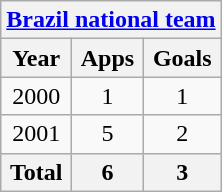<table class="wikitable" style="text-align:center">
<tr>
<th colspan=3><a href='#'>Brazil national team</a></th>
</tr>
<tr>
<th>Year</th>
<th>Apps</th>
<th>Goals</th>
</tr>
<tr>
<td>2000</td>
<td>1</td>
<td>1</td>
</tr>
<tr>
<td>2001</td>
<td>5</td>
<td>2</td>
</tr>
<tr>
<th>Total</th>
<th>6</th>
<th>3</th>
</tr>
</table>
